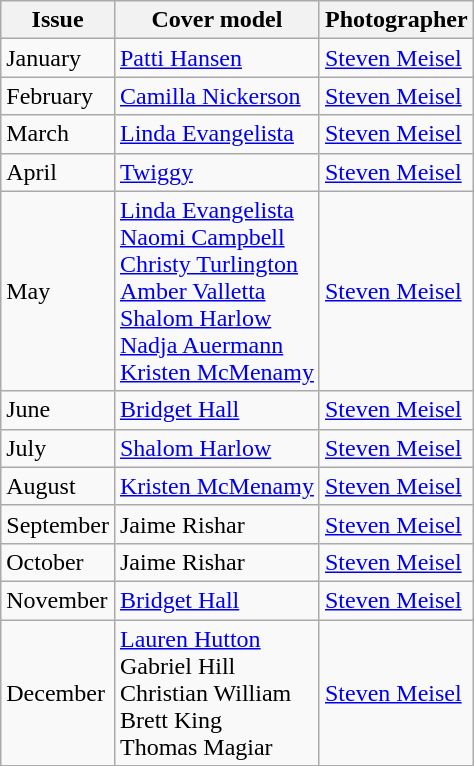<table class="sortable wikitable">
<tr>
<th>Issue</th>
<th>Cover model</th>
<th>Photographer</th>
</tr>
<tr>
<td>January</td>
<td><a href='#'>Patti Hansen</a></td>
<td><a href='#'>Steven Meisel</a></td>
</tr>
<tr>
<td>February</td>
<td><a href='#'>Camilla Nickerson</a></td>
<td><a href='#'>Steven Meisel</a></td>
</tr>
<tr>
<td>March</td>
<td><a href='#'>Linda Evangelista</a></td>
<td><a href='#'>Steven Meisel</a></td>
</tr>
<tr>
<td>April</td>
<td><a href='#'>Twiggy</a></td>
<td><a href='#'>Steven Meisel</a></td>
</tr>
<tr>
<td>May</td>
<td><a href='#'>Linda Evangelista</a><br><a href='#'>Naomi Campbell</a><br><a href='#'>Christy Turlington</a><br><a href='#'>Amber Valletta</a><br><a href='#'>Shalom Harlow</a><br><a href='#'>Nadja Auermann</a><br> <a href='#'>Kristen McMenamy</a></td>
<td><a href='#'>Steven Meisel</a></td>
</tr>
<tr>
<td>June</td>
<td><a href='#'>Bridget Hall</a></td>
<td><a href='#'>Steven Meisel</a></td>
</tr>
<tr>
<td>July</td>
<td><a href='#'>Shalom Harlow</a></td>
<td><a href='#'>Steven Meisel</a></td>
</tr>
<tr>
<td>August</td>
<td><a href='#'>Kristen McMenamy</a></td>
<td><a href='#'>Steven Meisel</a></td>
</tr>
<tr>
<td>September</td>
<td>Jaime Rishar</td>
<td><a href='#'>Steven Meisel</a></td>
</tr>
<tr>
<td>October</td>
<td>Jaime Rishar</td>
<td><a href='#'>Steven Meisel</a></td>
</tr>
<tr>
<td>November</td>
<td><a href='#'>Bridget Hall</a></td>
<td><a href='#'>Steven Meisel</a></td>
</tr>
<tr>
<td>December</td>
<td><a href='#'>Lauren Hutton</a> <br> Gabriel Hill <br> Christian William <br> Brett King <br> Thomas Magiar</td>
<td><a href='#'>Steven Meisel</a></td>
</tr>
</table>
